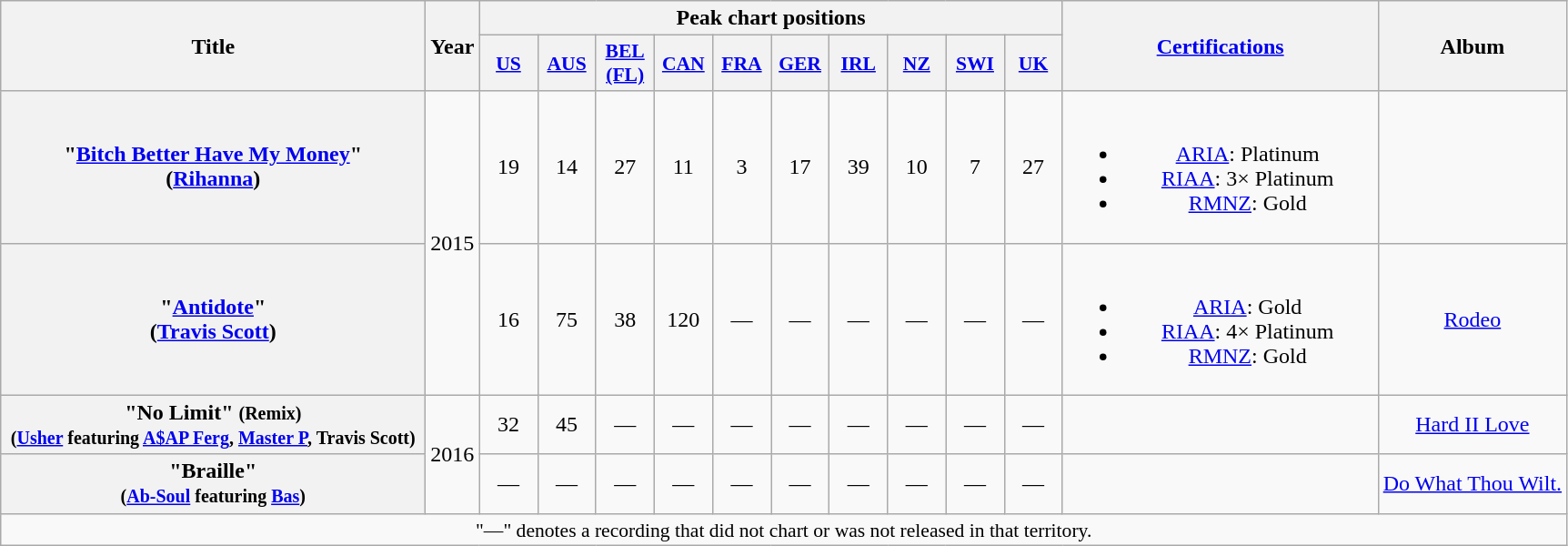<table class="wikitable plainrowheaders" style="text-align:center;" border="1">
<tr>
<th scope="col" rowspan="2" style="width:19em;">Title</th>
<th scope="col" rowspan="2">Year</th>
<th scope="col" colspan="10">Peak chart positions</th>
<th scope="col" rowspan="2" style="width:14em;"><a href='#'>Certifications</a></th>
<th scope="col" rowspan="2">Album</th>
</tr>
<tr>
<th scope="col" style="width:2.5em;font-size:90%;"><a href='#'>US</a></th>
<th scope="col" style="width:2.5em;font-size:90%;"><a href='#'>AUS</a></th>
<th scope="col" style="width:2.5em;font-size:90%;"><a href='#'>BEL<br>(FL)</a></th>
<th scope="col" style="width:2.5em;font-size:90%;"><a href='#'>CAN</a></th>
<th scope="col" style="width:2.5em;font-size:90%;"><a href='#'>FRA</a></th>
<th scope="col" style="width:2.5em;font-size:90%;"><a href='#'>GER</a></th>
<th scope="col" style="width:2.5em;font-size:90%;"><a href='#'>IRL</a></th>
<th scope="col" style="width:2.5em;font-size:90%;"><a href='#'>NZ</a></th>
<th scope="col" style="width:2.5em;font-size:90%;"><a href='#'>SWI</a></th>
<th scope="col" style="width:2.5em;font-size:90%;"><a href='#'>UK</a></th>
</tr>
<tr>
<th scope="row">"<a href='#'>Bitch Better Have My Money</a>"<br><span>(<a href='#'>Rihanna</a>)</span></th>
<td rowspan="2">2015</td>
<td>19</td>
<td>14</td>
<td>27</td>
<td>11</td>
<td>3</td>
<td>17</td>
<td>39</td>
<td>10</td>
<td>7</td>
<td>27</td>
<td><br><ul><li><a href='#'>ARIA</a>: Platinum</li><li><a href='#'>RIAA</a>: 3× Platinum</li><li><a href='#'>RMNZ</a>: Gold</li></ul></td>
<td></td>
</tr>
<tr>
<th scope="row">"<a href='#'>Antidote</a>"<br><span>(<a href='#'>Travis Scott</a>)</span></th>
<td>16</td>
<td>75</td>
<td>38</td>
<td>120</td>
<td>—</td>
<td>—</td>
<td>—</td>
<td>—</td>
<td>—</td>
<td>—</td>
<td><br><ul><li><a href='#'>ARIA</a>: Gold</li><li><a href='#'>RIAA</a>: 4× Platinum</li><li><a href='#'>RMNZ</a>: Gold</li></ul></td>
<td rowspawn="1"><a href='#'>Rodeo</a></td>
</tr>
<tr>
<th scope="row">"No Limit" <small>(Remix)</small><br><small>(<a href='#'>Usher</a> featuring <a href='#'>A$AP Ferg</a>, <a href='#'>Master P</a>, Travis Scott)</small></th>
<td rowspan="2">2016</td>
<td>32</td>
<td>45</td>
<td>—</td>
<td>—</td>
<td>—</td>
<td>—</td>
<td>—</td>
<td>—</td>
<td>—</td>
<td>—</td>
<td></td>
<td><a href='#'>Hard II Love</a></td>
</tr>
<tr>
<th scope="row">"Braille"<br><small>(<a href='#'>Ab-Soul</a> featuring <a href='#'>Bas</a>)</small></th>
<td>—</td>
<td>—</td>
<td>—</td>
<td>—</td>
<td>—</td>
<td>—</td>
<td>—</td>
<td>—</td>
<td>—</td>
<td>—</td>
<td></td>
<td><a href='#'>Do What Thou Wilt.</a></td>
</tr>
<tr>
<td colspan="15" style="font-size:90%">"—" denotes a recording that did not chart or was not released in that territory.</td>
</tr>
</table>
